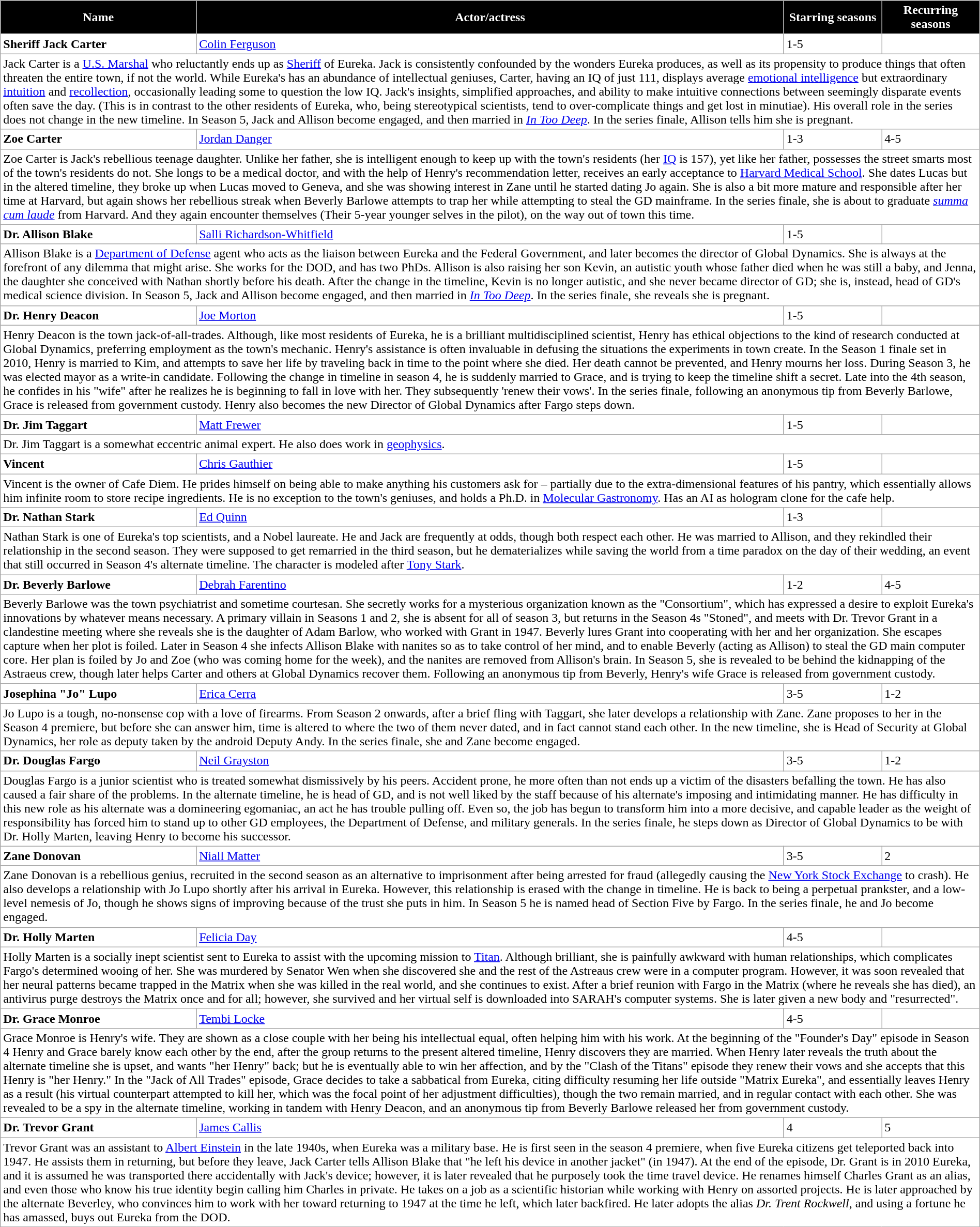<table class="wikitable" style="width:100%; margin-right:auto; background:#fff">
<tr style="color:white">
<th style="background:#000; width:20%;"><span>Name</span></th>
<th style="background:#000; width:60%;"><span>Actor/actress</span></th>
<th style="background:#000; width:10%;"><span>Starring seasons</span></th>
<th style="background:#000; width:10%;"><span>Recurring seasons</span></th>
</tr>
<tr>
<td><strong>Sheriff Jack Carter</strong></td>
<td><a href='#'>Colin Ferguson</a></td>
<td>1-5</td>
<td></td>
</tr>
<tr>
<td colspan="4">Jack Carter is a <a href='#'>U.S. Marshal</a> who reluctantly ends up as <a href='#'>Sheriff</a> of Eureka. Jack is consistently confounded by the wonders Eureka produces, as well as its propensity to produce things that often threaten the entire town, if not the world. While Eureka's has an abundance of intellectual geniuses, Carter, having an IQ of just 111, displays  average <a href='#'>emotional intelligence</a> but extraordinary <a href='#'>intuition</a> and <a href='#'>recollection</a>, occasionally leading some to question the low IQ. Jack's insights, simplified approaches, and ability to make intuitive connections between seemingly disparate events often save the day. (This is in contrast to the other residents of Eureka, who, being stereotypical scientists, tend to over-complicate things and get lost in minutiae). His overall role in the series does not change in the new timeline. In Season 5, Jack and Allison become engaged, and then married in <em><a href='#'>In Too Deep</a></em>. In the series finale, Allison tells him she is pregnant.</td>
</tr>
<tr>
<td><strong>Zoe Carter</strong></td>
<td><a href='#'>Jordan Danger</a></td>
<td>1-3</td>
<td>4-5</td>
</tr>
<tr>
<td colspan="4">Zoe Carter is Jack's rebellious teenage daughter. Unlike her father, she is intelligent enough to keep up with the town's residents (her <a href='#'>IQ</a> is 157), yet like her father, possesses the street smarts most of the town's residents do not. She longs to be a medical doctor, and with the help of Henry's recommendation letter, receives an early acceptance to <a href='#'>Harvard Medical School</a>. She dates Lucas but in the altered timeline, they broke up when Lucas moved to Geneva, and she was showing interest in Zane until he started dating Jo again. She is also a bit more mature and responsible after her time at Harvard, but again shows her rebellious streak when Beverly Barlowe attempts to trap her while attempting to steal the GD mainframe. In the series finale, she is about to graduate <em><a href='#'>summa cum laude</a></em> from Harvard. And they again encounter themselves (Their 5-year younger selves in the pilot), on the way out of town this time.</td>
</tr>
<tr>
<td><strong>Dr. Allison Blake</strong></td>
<td><a href='#'>Salli Richardson-Whitfield</a></td>
<td>1-5</td>
<td></td>
</tr>
<tr>
<td colspan="4">Allison Blake is a <a href='#'>Department of Defense</a> agent who acts as the liaison between Eureka and the Federal Government, and later becomes the director of Global Dynamics. She is always at the forefront of any dilemma that might arise. She works for the DOD, and has two PhDs. Allison is also raising her son Kevin, an autistic youth whose father died when he was still a baby, and Jenna, the daughter she conceived with Nathan shortly before his death. After the change in the timeline, Kevin is no longer autistic, and she never became director of GD; she is, instead, head of GD's medical science division. In Season 5, Jack and Allison become engaged, and then married in <em><a href='#'>In Too Deep</a></em>. In the series finale, she reveals she is pregnant.</td>
</tr>
<tr>
<td><strong>Dr. Henry Deacon</strong></td>
<td><a href='#'>Joe Morton</a></td>
<td>1-5</td>
<td></td>
</tr>
<tr>
<td colspan="4">Henry Deacon is the town jack-of-all-trades. Although, like most residents of Eureka, he is a brilliant multidisciplined scientist, Henry has ethical objections to the kind of research conducted at Global Dynamics, preferring employment as the town's mechanic. Henry's assistance is often invaluable in defusing the situations the experiments in town create. In the Season 1 finale set in 2010, Henry is married to Kim, and attempts to save her life by traveling back in time to the point where she died. Her death cannot be prevented, and Henry mourns her loss. During Season 3, he was elected mayor as a write-in candidate. Following the change in timeline in season 4, he is suddenly married to Grace, and is trying to keep the timeline shift a secret. Late into the 4th season, he confides in his "wife" after he realizes he is beginning to fall in love with her. They subsequently 'renew their vows'. In the series finale, following an anonymous tip from Beverly Barlowe, Grace is released from government custody. Henry also becomes the new Director of Global Dynamics after Fargo steps down.</td>
</tr>
<tr>
<td><strong>Dr. Jim Taggart</strong></td>
<td><a href='#'>Matt Frewer</a></td>
<td>1-5</td>
<td></td>
</tr>
<tr>
<td colspan="4">Dr. Jim Taggart is a somewhat eccentric animal expert. He also does work in <a href='#'>geophysics</a>.</td>
</tr>
<tr>
<td><strong>Vincent</strong></td>
<td><a href='#'>Chris Gauthier</a></td>
<td>1-5</td>
<td></td>
</tr>
<tr>
<td colspan="4">Vincent is the owner of Cafe Diem. He prides himself on being able to make anything his customers ask for – partially due to the extra-dimensional features of his pantry, which essentially allows him infinite room to store recipe ingredients. He is no exception to the town's geniuses, and holds a Ph.D. in <a href='#'>Molecular Gastronomy</a>. Has an AI as hologram clone for the cafe help.</td>
</tr>
<tr>
<td><strong>Dr. Nathan Stark</strong></td>
<td><a href='#'>Ed Quinn</a></td>
<td>1-3</td>
<td></td>
</tr>
<tr>
<td colspan="4">Nathan Stark is one of Eureka's top scientists, and a Nobel laureate. He and Jack are frequently at odds, though both respect each other. He was married to Allison, and they rekindled their relationship in the second season. They were supposed to get remarried in the third season, but he dematerializes while saving the world from a time paradox on the day of their wedding, an event that still occurred in Season 4's alternate timeline. The character is modeled after <a href='#'>Tony Stark</a>.</td>
</tr>
<tr>
<td><strong>Dr. Beverly Barlowe</strong></td>
<td><a href='#'>Debrah Farentino</a></td>
<td>1-2</td>
<td>4-5</td>
</tr>
<tr>
<td colspan="4">Beverly Barlowe was the town psychiatrist and sometime courtesan.  She secretly works for a mysterious organization known as the "Consortium", which has expressed a desire to exploit Eureka's innovations by whatever means necessary. A primary villain in Seasons 1 and 2, she is absent for all of season 3, but returns in the Season 4s "Stoned", and meets with Dr. Trevor Grant in a clandestine meeting where she reveals she is the daughter of Adam Barlow, who worked with Grant in 1947. Beverly lures Grant into cooperating with her and her organization. She escapes capture when her plot is foiled. Later in Season 4 she infects Allison Blake with nanites so as to take control of her mind, and to enable Beverly (acting as Allison) to steal the GD main computer core. Her plan is foiled by Jo and Zoe (who was coming home for the week), and the nanites are removed from Allison's brain. In Season 5, she is revealed to be behind the kidnapping of the Astraeus crew, though later helps Carter and others at Global Dynamics recover them. Following an anonymous tip from Beverly, Henry's wife Grace is released from government custody.</td>
</tr>
<tr>
<td><strong>Josephina "Jo" Lupo</strong></td>
<td><a href='#'>Erica Cerra</a></td>
<td>3-5</td>
<td>1-2</td>
</tr>
<tr>
<td colspan="4">Jo Lupo is a tough, no-nonsense cop with a love of firearms. From Season 2 onwards, after a brief fling with Taggart, she later develops a relationship with Zane. Zane proposes to her in the Season 4 premiere, but before she can answer him, time is altered to where the two of them never dated, and in fact cannot stand each other. In the new timeline, she is Head of Security at Global Dynamics, her role as deputy taken by the android Deputy Andy. In the series finale, she and Zane become engaged.</td>
</tr>
<tr>
<td><strong>Dr. Douglas Fargo</strong></td>
<td><a href='#'>Neil Grayston</a></td>
<td>3-5</td>
<td>1-2</td>
</tr>
<tr>
<td colspan="4">Douglas Fargo is a junior scientist who is treated somewhat dismissively by his peers. Accident prone, he more often than not ends up a victim of the disasters befalling the town. He has also caused a fair share of the problems. In the alternate timeline, he is head of GD, and is not well liked by the staff because of his alternate's imposing and intimidating manner. He has difficulty in this new role as his alternate was a domineering egomaniac, an act he has trouble pulling off. Even so, the job has begun to transform him into a more decisive, and capable leader as the weight of responsibility has forced him to stand up to other GD employees, the Department of Defense, and military generals. In the series finale, he steps down as Director of Global Dynamics to be with Dr. Holly Marten, leaving Henry to become his successor.</td>
</tr>
<tr>
<td><strong>Zane Donovan</strong></td>
<td><a href='#'>Niall Matter</a></td>
<td>3-5</td>
<td>2</td>
</tr>
<tr>
<td colspan="4">Zane Donovan is a rebellious genius, recruited in the second season as an alternative to imprisonment after being arrested for fraud (allegedly causing the <a href='#'>New York Stock Exchange</a> to crash). He also develops a relationship with Jo Lupo shortly after his arrival in Eureka. However, this relationship is erased with the change in timeline. He is back to being a perpetual prankster, and a low-level nemesis of Jo, though he shows signs of improving because of the trust she puts in him. In Season 5 he is named head of Section Five by Fargo. In the series finale, he and Jo become engaged.</td>
</tr>
<tr>
<td><strong>Dr. Holly Marten</strong></td>
<td><a href='#'>Felicia Day</a></td>
<td>4-5</td>
<td></td>
</tr>
<tr>
<td colspan="4">Holly Marten is a socially inept scientist sent to Eureka to assist with the upcoming mission to <a href='#'>Titan</a>.  Although brilliant, she is painfully awkward with human relationships, which complicates Fargo's determined wooing of her. She was murdered by Senator Wen when she discovered she and the rest of the Astreaus crew were in a computer program. However, it was soon revealed that her neural patterns became trapped in the Matrix when she was killed in the real world, and she continues to exist. After a brief reunion with Fargo in the Matrix (where he reveals she has died), an antivirus purge destroys the Matrix once and for all; however, she survived and her virtual self is downloaded into SARAH's computer systems. She is later given a new body and "resurrected".</td>
</tr>
<tr>
<td><strong>Dr. Grace Monroe</strong></td>
<td><a href='#'>Tembi Locke</a></td>
<td>4-5</td>
<td></td>
</tr>
<tr>
<td colspan="4">Grace Monroe is Henry's wife. They are shown as a close couple with her being his intellectual equal, often helping him with his work. At the beginning of the "Founder's Day" episode in Season 4 Henry and Grace barely know each other by the end, after the group returns to the present altered timeline, Henry discovers they are married. When Henry later reveals the truth about the alternate timeline she is upset, and wants "her Henry" back; but he is eventually able to win her affection, and by the "Clash of the Titans" episode they renew their vows and she accepts that this Henry is "her Henry." In the "Jack of All Trades" episode, Grace decides to take a sabbatical from Eureka, citing difficulty resuming her life outside "Matrix Eureka", and essentially leaves Henry as a result (his virtual counterpart attempted to kill her, which was the focal point of her adjustment difficulties), though the two remain married, and in regular contact with each other. She was revealed to be a spy in the alternate timeline, working in tandem with Henry Deacon, and an anonymous tip from Beverly Barlowe released her from government custody.</td>
</tr>
<tr>
<td><strong> Dr. Trevor Grant</strong></td>
<td><a href='#'>James Callis</a></td>
<td>4</td>
<td>5</td>
</tr>
<tr>
<td colspan="4">Trevor Grant was an assistant to <a href='#'>Albert Einstein</a> in the late 1940s, when Eureka was a military base. He is first seen in the season 4 premiere, when five Eureka citizens get teleported back into 1947. He assists them in returning, but before they leave, Jack Carter tells Allison Blake that "he left his device in another jacket" (in 1947). At the end of the episode, Dr. Grant is in 2010 Eureka, and it is assumed he was transported there accidentally with Jack's device; however, it is later revealed that he purposely took the time travel device. He renames himself Charles Grant as an alias, and even those who know his true identity begin calling him Charles in private. He takes on a job as a scientific historian while working with Henry on assorted projects. He is later approached by the alternate Beverley, who convinces him to work with her toward returning to 1947 at the time he left, which later backfired. He later adopts the alias <em>Dr. Trent Rockwell</em>, and using a fortune he has amassed, buys out Eureka from the DOD.</td>
</tr>
</table>
